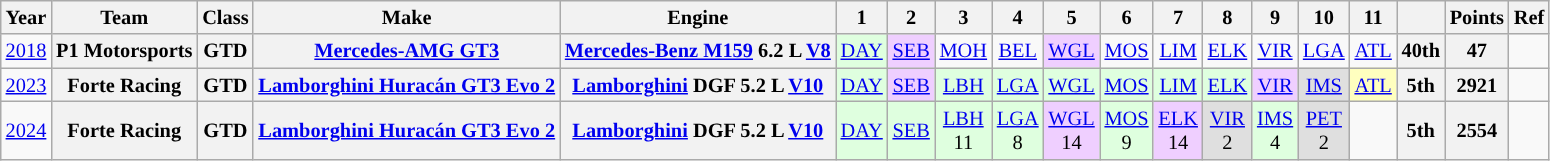<table class="wikitable" style="text-align:center; font-size:85%">
<tr>
<th>Year</th>
<th>Team</th>
<th>Class</th>
<th>Make</th>
<th>Engine</th>
<th>1</th>
<th>2</th>
<th>3</th>
<th>4</th>
<th>5</th>
<th>6</th>
<th>7</th>
<th>8</th>
<th>9</th>
<th>10</th>
<th>11</th>
<th></th>
<th>Points</th>
<th>Ref</th>
</tr>
<tr>
<td><a href='#'>2018</a></td>
<th nowrap>P1 Motorsports</th>
<th>GTD</th>
<th nowrap><a href='#'>Mercedes-AMG GT3</a></th>
<th nowrap><a href='#'>Mercedes-Benz M159</a> 6.2 L <a href='#'>V8</a></th>
<td style="background:#dfffdf;"><a href='#'>DAY</a><br></td>
<td style="background:#efcfff;"><a href='#'>SEB</a><br></td>
<td><a href='#'>MOH</a></td>
<td><a href='#'>BEL</a></td>
<td style="background:#efcfff;"><a href='#'>WGL</a><br></td>
<td><a href='#'>MOS</a></td>
<td><a href='#'>LIM</a></td>
<td><a href='#'>ELK</a></td>
<td><a href='#'>VIR</a></td>
<td><a href='#'>LGA</a></td>
<td><a href='#'>ATL</a></td>
<th align="center">40th</th>
<th align="center">47</th>
<td></td>
</tr>
<tr>
<td><a href='#'>2023</a></td>
<th nowrap>Forte Racing</th>
<th nowrap>GTD</th>
<th nowrap><a href='#'>Lamborghini Huracán GT3 Evo 2</a></th>
<th nowrap><a href='#'>Lamborghini</a> DGF 5.2 L <a href='#'>V10</a></th>
<td style="background:#dfffdf;"><a href='#'>DAY</a><br></td>
<td style="background:#efcfff;"><a href='#'>SEB</a><br></td>
<td style="background:#dfffdf;"><a href='#'>LBH</a><br></td>
<td style="background:#dfffdf;"><a href='#'>LGA</a><br></td>
<td style="background:#dfffdf;"><a href='#'>WGL</a><br></td>
<td style="background:#dfffdf;"><a href='#'>MOS</a><br></td>
<td style="background:#dfffdf;"><a href='#'>LIM</a><br></td>
<td style="background:#dfffdf;"><a href='#'>ELK</a><br></td>
<td style="background:#efcfff;"><a href='#'>VIR</a><br></td>
<td style="background:#DFDFDF;"><a href='#'>IMS</a><br></td>
<td style="background:#ffffbf;"><a href='#'>ATL</a><br></td>
<th>5th</th>
<th>2921</th>
<td></td>
</tr>
<tr>
<td><a href='#'>2024</a></td>
<th nowrap>Forte Racing</th>
<th>GTD</th>
<th nowrap><a href='#'>Lamborghini Huracán GT3 Evo 2</a></th>
<th nowrap><a href='#'>Lamborghini</a> DGF 5.2 L <a href='#'>V10</a></th>
<td style="background:#dfffdf;"><a href='#'>DAY</a><br></td>
<td style="background:#dfffdf;"><a href='#'>SEB</a><br></td>
<td style="background:#DFFFDF;"><a href='#'>LBH</a><br>11</td>
<td style="background:#DFFFDF;"><a href='#'>LGA</a><br>8</td>
<td style="background:#EFCFFF;"><a href='#'>WGL</a><br>14</td>
<td style="background:#DFFFDF;"><a href='#'>MOS</a><br>9</td>
<td style="background:#EFCFFF;"><a href='#'>ELK</a><br>14</td>
<td style="background:#DFDFDF;”"><a href='#'>VIR</a><br>2</td>
<td style="background:#DFFFDF;"><a href='#'>IMS</a><br>4</td>
<td style="background:#DFDFDF;”"><a href='#'>PET</a><br>2</td>
<td></td>
<th>5th</th>
<th>2554</th>
<td></td>
</tr>
</table>
